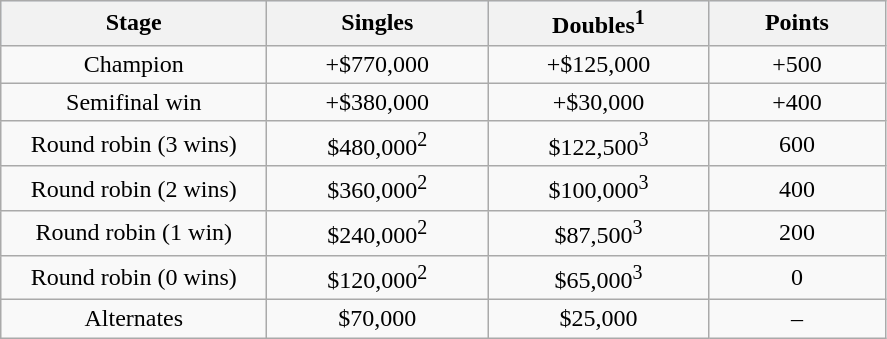<table class=wikitable style=text-align:center>
<tr bgcolor=#d1e4fd>
<th width=170>Stage</th>
<th width=140>Singles</th>
<th width=140>Doubles<sup>1</sup></th>
<th width=110>Points</th>
</tr>
<tr>
<td>Champion</td>
<td>+$770,000</td>
<td>+$125,000</td>
<td>+500</td>
</tr>
<tr>
<td>Semifinal win</td>
<td>+$380,000</td>
<td>+$30,000</td>
<td>+400</td>
</tr>
<tr>
<td>Round robin (3 wins)</td>
<td>$480,000<sup>2</sup></td>
<td>$122,500<sup>3</sup></td>
<td>600</td>
</tr>
<tr>
<td>Round robin (2 wins)</td>
<td>$360,000<sup>2</sup></td>
<td>$100,000<sup>3</sup></td>
<td>400</td>
</tr>
<tr>
<td>Round robin (1 win)</td>
<td>$240,000<sup>2</sup></td>
<td>$87,500<sup>3</sup></td>
<td>200</td>
</tr>
<tr>
<td>Round robin (0 wins)</td>
<td>$120,000<sup>2</sup></td>
<td>$65,000<sup>3</sup></td>
<td>0</td>
</tr>
<tr>
<td>Alternates</td>
<td>$70,000</td>
<td>$25,000</td>
<td>–</td>
</tr>
</table>
